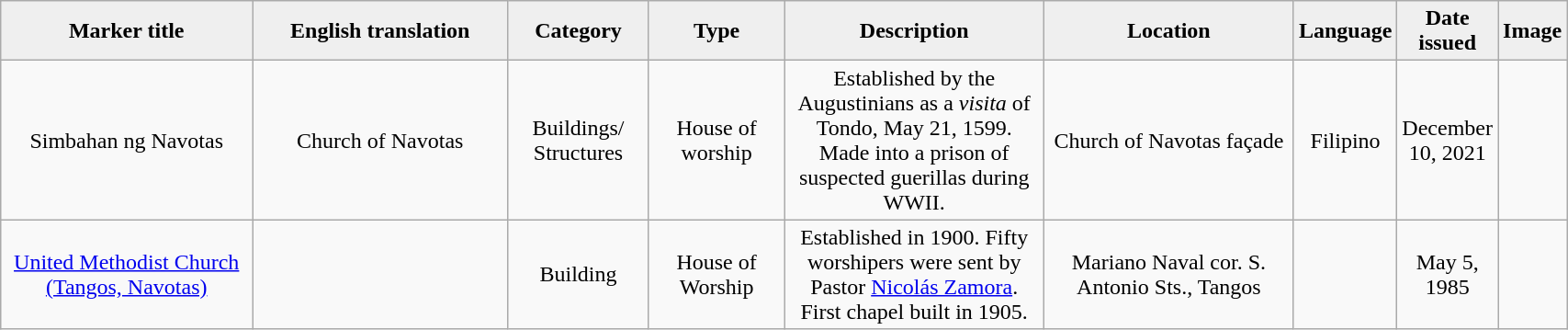<table class="wikitable" style="width:90%; text-align:center;">
<tr>
<th style="width:20%; background:#efefef;">Marker title</th>
<th style="width:20%; background:#efefef;">English translation</th>
<th style="width:10%; background:#efefef;">Category</th>
<th style="width:10%; background:#efefef;">Type</th>
<th style="width:20%; background:#efefef;">Description</th>
<th style="width:20%; background:#efefef;">Location</th>
<th style="width:10%; background:#efefef;">Language</th>
<th style="width:10%; background:#efefef;">Date issued</th>
<th style="width:10%; background:#efefef;">Image</th>
</tr>
<tr>
<td>Simbahan ng Navotas</td>
<td>Church of Navotas</td>
<td>Buildings/<br>Structures</td>
<td>House of worship</td>
<td>Established by the Augustinians as a <em>visita</em> of Tondo, May 21, 1599. Made into a prison of suspected guerillas during WWII.</td>
<td>Church of Navotas façade</td>
<td>Filipino</td>
<td>December 10, 2021</td>
<td></td>
</tr>
<tr>
<td><a href='#'>United Methodist Church (Tangos, Navotas)</a></td>
<td></td>
<td>Building</td>
<td>House of Worship</td>
<td>Established in 1900. Fifty worshipers were sent by Pastor <a href='#'>Nicolás Zamora</a>. First chapel built in 1905.</td>
<td>Mariano Naval cor. S. Antonio Sts., Tangos</td>
<td></td>
<td>May 5, 1985</td>
<td></td>
</tr>
</table>
